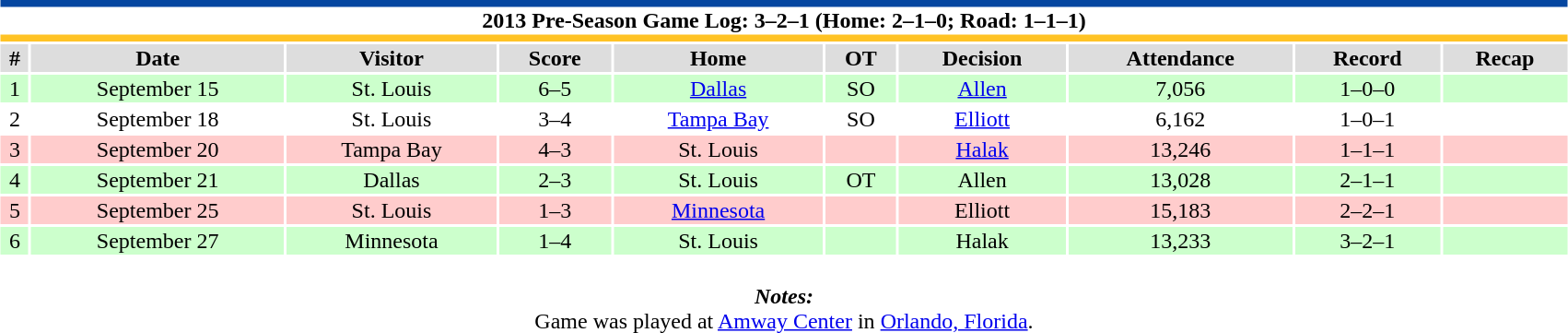<table class="toccolours collapsible collapsed"  style="width:90%; clear:both; margin:1.5em auto; text-align:center;">
<tr>
<th colspan=10 style="background:#fff; border-top:#0546A0 5px solid; border-bottom:#FFC325 5px solid;">2013 Pre-Season Game Log: 3–2–1 (Home: 2–1–0; Road: 1–1–1)</th>
</tr>
<tr style="text-align:center; background:#ddd;">
<th>#</th>
<th>Date</th>
<th>Visitor</th>
<th>Score</th>
<th>Home</th>
<th>OT</th>
<th>Decision</th>
<th>Attendance</th>
<th>Record</th>
<th>Recap</th>
</tr>
<tr style="text-align:center; background:#ccffcc;">
<td>1</td>
<td>September 15</td>
<td>St. Louis</td>
<td>6–5</td>
<td><a href='#'>Dallas</a></td>
<td>SO</td>
<td><a href='#'>Allen</a></td>
<td>7,056</td>
<td>1–0–0</td>
<td></td>
</tr>
<tr style="text-align:center; background:#ffffff;">
<td>2</td>
<td>September 18</td>
<td>St. Louis</td>
<td>3–4</td>
<td><a href='#'>Tampa Bay</a></td>
<td>SO</td>
<td><a href='#'>Elliott</a></td>
<td>6,162</td>
<td>1–0–1</td>
<td></td>
</tr>
<tr style="text-align:center; background:#ffcccc;">
<td>3</td>
<td>September 20</td>
<td>Tampa Bay</td>
<td>4–3</td>
<td>St. Louis</td>
<td></td>
<td><a href='#'>Halak</a></td>
<td>13,246</td>
<td>1–1–1</td>
<td></td>
</tr>
<tr style="text-align:center; background:#ccffcc;">
<td>4</td>
<td>September 21</td>
<td>Dallas</td>
<td>2–3</td>
<td>St. Louis</td>
<td>OT</td>
<td>Allen</td>
<td>13,028</td>
<td>2–1–1</td>
<td></td>
</tr>
<tr style="text-align:center; background:#ffcccc">
<td>5</td>
<td>September 25</td>
<td>St. Louis</td>
<td>1–3</td>
<td><a href='#'>Minnesota</a></td>
<td></td>
<td>Elliott</td>
<td>15,183</td>
<td>2–2–1</td>
<td></td>
</tr>
<tr style="text-align:center; background:#ccffcc">
<td>6</td>
<td>September 27</td>
<td>Minnesota</td>
<td>1–4</td>
<td>St. Louis</td>
<td></td>
<td>Halak</td>
<td>13,233</td>
<td>3–2–1</td>
<td></td>
</tr>
<tr>
<td colspan="10" style="text-align:center;"><br><strong><em>Notes:</em></strong><br>
Game was played at <a href='#'>Amway Center</a> in <a href='#'>Orlando, Florida</a>.</td>
</tr>
</table>
